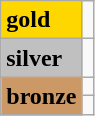<table class="wikitable">
<tr>
<td bgcolor="gold"><strong>gold</strong></td>
<td></td>
</tr>
<tr>
<td bgcolor="silver"><strong>silver</strong></td>
<td></td>
</tr>
<tr>
<td rowspan="2" bgcolor="#cc9966"><strong>bronze</strong></td>
<td></td>
</tr>
<tr>
<td></td>
</tr>
</table>
